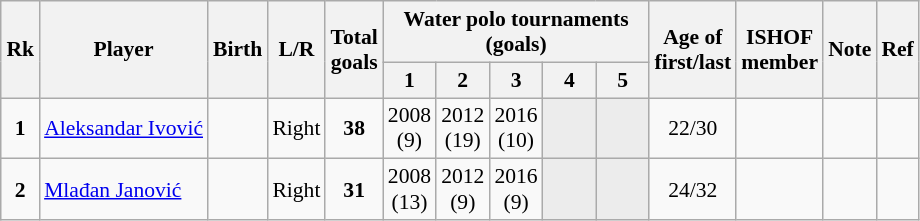<table class="wikitable sortable" style="text-align: center; font-size: 90%; margin-left: 1em;">
<tr>
<th rowspan="2">Rk</th>
<th rowspan="2">Player</th>
<th rowspan="2">Birth</th>
<th rowspan="2">L/R</th>
<th rowspan="2">Total<br>goals</th>
<th colspan="5">Water polo tournaments<br>(goals)</th>
<th rowspan="2">Age of<br>first/last</th>
<th rowspan="2">ISHOF<br>member</th>
<th rowspan="2">Note</th>
<th rowspan="2" class="unsortable">Ref</th>
</tr>
<tr>
<th>1</th>
<th style="width: 2em;" class="unsortable">2</th>
<th style="width: 2em;" class="unsortable">3</th>
<th style="width: 2em;" class="unsortable">4</th>
<th style="width: 2em;" class="unsortable">5</th>
</tr>
<tr>
<td><strong>1</strong></td>
<td style="text-align: left;" data-sort-value="Ivović, Aleksandar"><a href='#'>Aleksandar Ivović</a></td>
<td></td>
<td>Right</td>
<td><strong>38</strong></td>
<td>2008<br>(9)</td>
<td>2012<br>(19)</td>
<td>2016<br>(10)</td>
<td style="background-color: #ececec;"></td>
<td style="background-color: #ececec;"></td>
<td>22/30</td>
<td></td>
<td style="text-align: left;"></td>
<td></td>
</tr>
<tr>
<td><strong>2</strong></td>
<td style="text-align: left;" data-sort-value="Janović, Mlađan"><a href='#'>Mlađan Janović</a></td>
<td></td>
<td>Right</td>
<td><strong>31</strong></td>
<td>2008<br>(13)</td>
<td>2012<br>(9)</td>
<td>2016<br>(9)</td>
<td style="background-color: #ececec;"></td>
<td style="background-color: #ececec;"></td>
<td>24/32</td>
<td></td>
<td style="text-align: left;"></td>
<td></td>
</tr>
</table>
